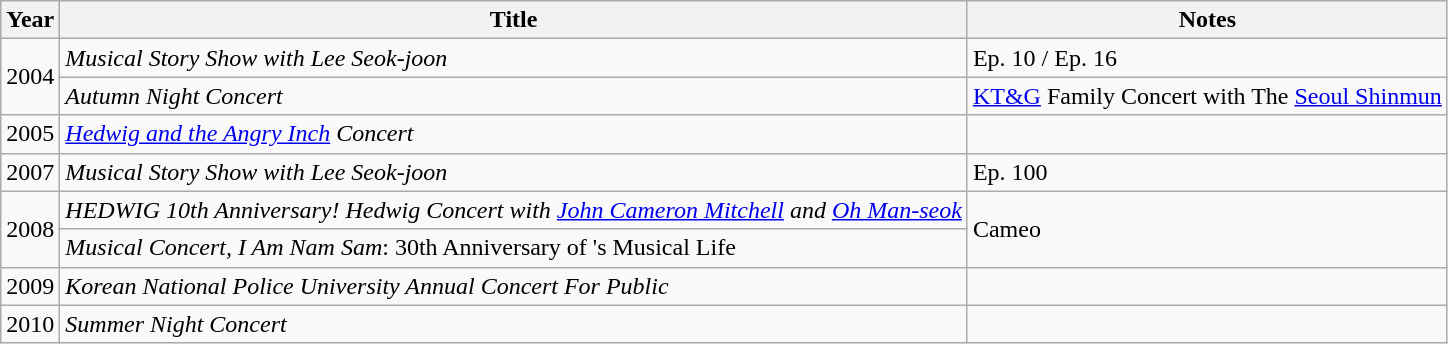<table class="wikitable sortable">
<tr>
<th scope="col">Year</th>
<th scope="col">Title</th>
<th scope="col" class="unsortable">Notes</th>
</tr>
<tr>
<td rowspan="2">2004</td>
<td><em>Musical Story Show with Lee Seok-joon</em></td>
<td>Ep. 10 / Ep. 16</td>
</tr>
<tr>
<td><em>Autumn Night Concert</em></td>
<td><a href='#'>KT&G</a> Family Concert with The <a href='#'>Seoul Shinmun</a></td>
</tr>
<tr>
<td>2005</td>
<td><em><a href='#'>Hedwig and the Angry Inch</a> Concert</em></td>
<td></td>
</tr>
<tr>
<td>2007</td>
<td><em>Musical Story Show with Lee Seok-joon</em></td>
<td>Ep. 100</td>
</tr>
<tr>
<td rowspan="2">2008</td>
<td><em>HEDWIG 10th Anniversary! Hedwig Concert with <a href='#'>John Cameron Mitchell</a> and <a href='#'>Oh Man-seok</a></em></td>
<td rowspan="2">Cameo</td>
</tr>
<tr>
<td><em>Musical Concert, I Am Nam Sam</em>: 30th Anniversary of 's Musical Life</td>
</tr>
<tr>
<td>2009</td>
<td><em>Korean National Police University Annual Concert For Public</em></td>
<td></td>
</tr>
<tr>
<td>2010</td>
<td><em>Summer Night Concert</em></td>
<td></td>
</tr>
</table>
